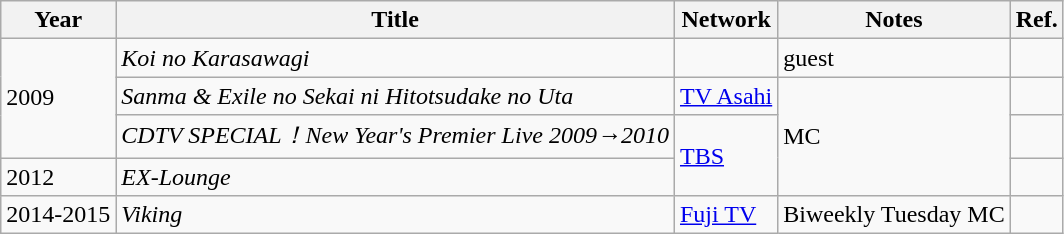<table class="wikitable">
<tr>
<th>Year</th>
<th>Title</th>
<th>Network</th>
<th>Notes</th>
<th>Ref.</th>
</tr>
<tr>
<td rowspan="3">2009</td>
<td><em>Koi no Karasawagi</em></td>
<td></td>
<td>guest</td>
<td></td>
</tr>
<tr>
<td><em>Sanma & Exile no Sekai ni Hitotsudake no Uta</em></td>
<td><a href='#'>TV Asahi</a></td>
<td rowspan="3">MC</td>
<td></td>
</tr>
<tr>
<td><em>CDTV SPECIAL！New Year's Premier Live 2009→2010</em></td>
<td rowspan="2"><a href='#'>TBS</a></td>
<td></td>
</tr>
<tr>
<td>2012</td>
<td><em>EX-Lounge</em></td>
<td></td>
</tr>
<tr>
<td>2014-2015</td>
<td><em>Viking</em></td>
<td><a href='#'>Fuji TV</a></td>
<td>Biweekly Tuesday MC</td>
<td></td>
</tr>
</table>
